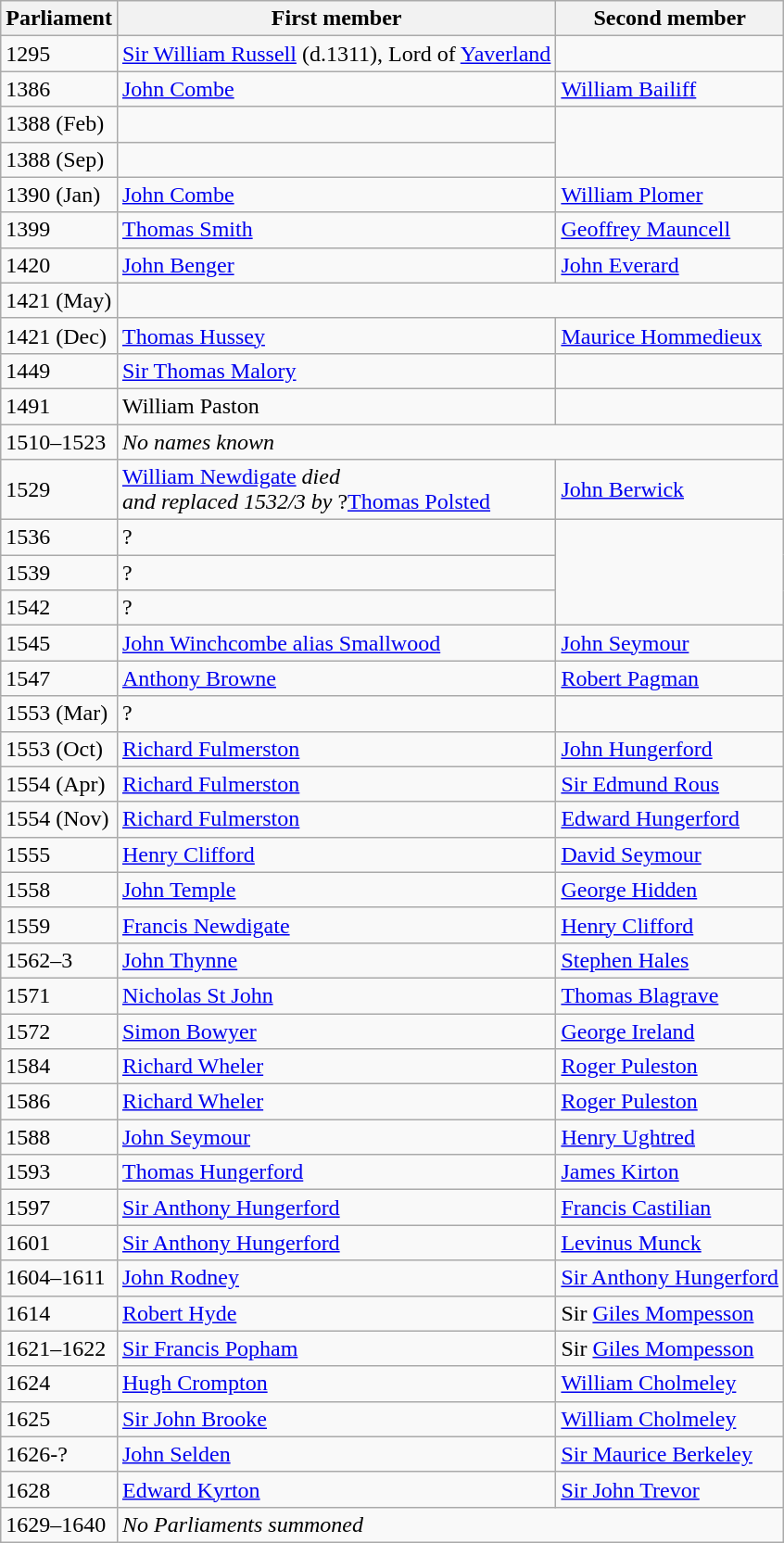<table class="wikitable">
<tr>
<th>Parliament</th>
<th>First member</th>
<th>Second member</th>
</tr>
<tr>
<td>1295</td>
<td><a href='#'>Sir William Russell</a> (d.1311), Lord of <a href='#'>Yaverland</a></td>
</tr>
<tr>
<td>1386</td>
<td><a href='#'>John Combe</a></td>
<td><a href='#'>William Bailiff</a></td>
</tr>
<tr>
<td>1388 (Feb)</td>
<td></td>
</tr>
<tr>
<td>1388 (Sep)</td>
<td></td>
</tr>
<tr>
<td>1390 (Jan)</td>
<td><a href='#'>John Combe</a></td>
<td><a href='#'>William Plomer</a></td>
</tr>
<tr>
<td>1399</td>
<td><a href='#'>Thomas Smith</a></td>
<td><a href='#'>Geoffrey Mauncell</a></td>
</tr>
<tr>
<td>1420</td>
<td><a href='#'>John Benger</a></td>
<td><a href='#'>John Everard</a></td>
</tr>
<tr>
<td>1421 (May)</td>
</tr>
<tr>
<td>1421 (Dec)</td>
<td><a href='#'>Thomas Hussey</a></td>
<td><a href='#'>Maurice Hommedieux</a></td>
</tr>
<tr>
<td>1449</td>
<td><a href='#'>Sir Thomas Malory</a></td>
<td></td>
</tr>
<tr>
<td>1491</td>
<td>William Paston</td>
<td></td>
</tr>
<tr>
<td>1510–1523</td>
<td colspan="2"><em>No names known</em></td>
</tr>
<tr>
<td>1529</td>
<td><a href='#'>William Newdigate</a> <em>died <br> and replaced 1532/3 by</em> ?<a href='#'>Thomas Polsted</a></td>
<td><a href='#'>John Berwick</a></td>
</tr>
<tr>
<td>1536</td>
<td>?</td>
</tr>
<tr>
<td>1539</td>
<td>?</td>
</tr>
<tr>
<td>1542</td>
<td>?</td>
</tr>
<tr>
<td>1545</td>
<td><a href='#'>John Winchcombe alias Smallwood</a></td>
<td><a href='#'>John Seymour</a></td>
</tr>
<tr>
<td>1547</td>
<td><a href='#'>Anthony Browne</a></td>
<td><a href='#'>Robert Pagman</a></td>
</tr>
<tr>
<td>1553 (Mar)</td>
<td>?</td>
</tr>
<tr>
<td>1553 (Oct)</td>
<td><a href='#'>Richard Fulmerston</a></td>
<td><a href='#'>John Hungerford</a></td>
</tr>
<tr>
<td>1554 (Apr)</td>
<td><a href='#'>Richard Fulmerston</a></td>
<td><a href='#'>Sir Edmund Rous</a></td>
</tr>
<tr>
<td>1554 (Nov)</td>
<td><a href='#'>Richard Fulmerston</a></td>
<td><a href='#'>Edward Hungerford</a></td>
</tr>
<tr>
<td>1555</td>
<td><a href='#'>Henry Clifford</a></td>
<td><a href='#'>David Seymour</a></td>
</tr>
<tr>
<td>1558</td>
<td><a href='#'>John Temple</a></td>
<td><a href='#'>George Hidden</a></td>
</tr>
<tr>
<td>1559</td>
<td><a href='#'>Francis Newdigate</a></td>
<td><a href='#'>Henry Clifford</a></td>
</tr>
<tr>
<td>1562–3</td>
<td><a href='#'>John Thynne</a></td>
<td><a href='#'>Stephen Hales</a></td>
</tr>
<tr>
<td>1571</td>
<td><a href='#'>Nicholas St John</a></td>
<td><a href='#'>Thomas Blagrave</a></td>
</tr>
<tr>
<td>1572</td>
<td><a href='#'>Simon Bowyer</a></td>
<td><a href='#'>George Ireland</a></td>
</tr>
<tr>
<td>1584</td>
<td><a href='#'>Richard Wheler</a></td>
<td><a href='#'>Roger Puleston</a></td>
</tr>
<tr>
<td>1586</td>
<td><a href='#'>Richard Wheler</a></td>
<td><a href='#'>Roger Puleston</a></td>
</tr>
<tr>
<td>1588</td>
<td><a href='#'>John Seymour</a></td>
<td><a href='#'>Henry Ughtred</a></td>
</tr>
<tr>
<td>1593</td>
<td><a href='#'>Thomas Hungerford</a></td>
<td><a href='#'>James Kirton</a></td>
</tr>
<tr>
<td>1597</td>
<td><a href='#'>Sir Anthony Hungerford</a></td>
<td><a href='#'>Francis Castilian</a></td>
</tr>
<tr>
<td>1601</td>
<td><a href='#'>Sir Anthony Hungerford</a></td>
<td><a href='#'>Levinus Munck</a></td>
</tr>
<tr>
<td>1604–1611</td>
<td><a href='#'>John Rodney</a></td>
<td><a href='#'>Sir Anthony Hungerford</a></td>
</tr>
<tr>
<td>1614</td>
<td><a href='#'>Robert Hyde</a></td>
<td>Sir <a href='#'>Giles Mompesson</a></td>
</tr>
<tr>
<td>1621–1622</td>
<td><a href='#'>Sir Francis Popham</a></td>
<td>Sir <a href='#'>Giles Mompesson</a></td>
</tr>
<tr>
<td>1624</td>
<td><a href='#'>Hugh Crompton</a></td>
<td><a href='#'>William Cholmeley</a></td>
</tr>
<tr>
<td>1625</td>
<td><a href='#'>Sir John Brooke</a></td>
<td><a href='#'>William Cholmeley</a></td>
</tr>
<tr>
<td>1626-?</td>
<td><a href='#'>John Selden</a></td>
<td><a href='#'>Sir Maurice Berkeley</a></td>
</tr>
<tr>
<td>1628</td>
<td><a href='#'>Edward Kyrton</a></td>
<td><a href='#'>Sir John Trevor</a></td>
</tr>
<tr>
<td>1629–1640</td>
<td colspan ="2"><em>No Parliaments summoned</em></td>
</tr>
</table>
